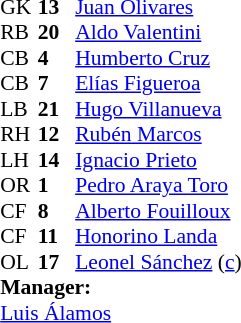<table style="font-size:90%; margin:0.2em auto;" cellspacing="0" cellpadding="0">
<tr>
<th width="25"></th>
<th width="25"></th>
</tr>
<tr>
<td>GK</td>
<td><strong>13</strong></td>
<td><a href='#'>Juan Olivares</a></td>
</tr>
<tr>
<td>RB</td>
<td><strong>20</strong></td>
<td><a href='#'>Aldo Valentini</a></td>
</tr>
<tr>
<td>CB</td>
<td><strong>4</strong></td>
<td><a href='#'>Humberto Cruz</a></td>
</tr>
<tr>
<td>CB</td>
<td><strong>7</strong></td>
<td><a href='#'>Elías Figueroa</a></td>
</tr>
<tr>
<td>LB</td>
<td><strong>21</strong></td>
<td><a href='#'>Hugo Villanueva</a></td>
</tr>
<tr>
<td>RH</td>
<td><strong>12</strong></td>
<td><a href='#'>Rubén Marcos</a></td>
<td></td>
</tr>
<tr>
<td>LH</td>
<td><strong>14</strong></td>
<td><a href='#'>Ignacio Prieto</a></td>
</tr>
<tr>
<td>OR</td>
<td><strong>1</strong></td>
<td><a href='#'>Pedro Araya Toro</a></td>
</tr>
<tr>
<td>CF</td>
<td><strong>8</strong></td>
<td><a href='#'>Alberto Fouilloux</a></td>
</tr>
<tr>
<td>CF</td>
<td><strong>11</strong></td>
<td><a href='#'>Honorino Landa</a></td>
</tr>
<tr>
<td>OL</td>
<td><strong>17</strong></td>
<td><a href='#'>Leonel Sánchez</a> (<a href='#'>c</a>)</td>
</tr>
<tr>
<td colspan="3"><strong>Manager:</strong></td>
</tr>
<tr>
<td colspan="3"><a href='#'>Luis Álamos</a></td>
</tr>
</table>
